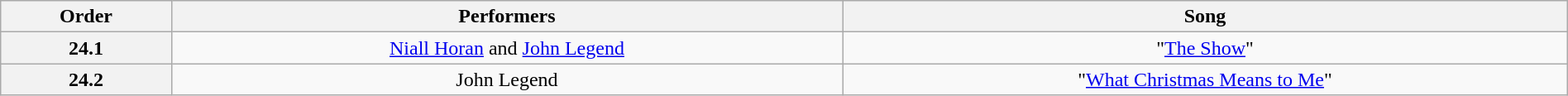<table class="wikitable" style="text-align:center; width:100%">
<tr>
<th>Order</th>
<th>Performers</th>
<th>Song</th>
</tr>
<tr>
<th>24.1</th>
<td><a href='#'>Niall Horan</a> and <a href='#'>John Legend</a></td>
<td>"<a href='#'>The Show</a>"</td>
</tr>
<tr>
<th>24.2</th>
<td>John Legend</td>
<td>"<a href='#'>What Christmas Means to Me</a>"</td>
</tr>
</table>
